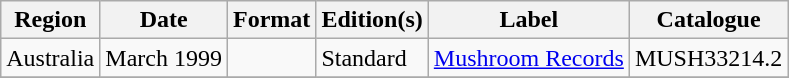<table class="wikitable plainrowheaders">
<tr>
<th scope="col">Region</th>
<th scope="col">Date</th>
<th scope="col">Format</th>
<th scope="col">Edition(s)</th>
<th scope="col">Label</th>
<th scope="col">Catalogue</th>
</tr>
<tr>
<td>Australia</td>
<td>March 1999</td>
<td></td>
<td>Standard</td>
<td><a href='#'>Mushroom Records</a></td>
<td>MUSH33214.2</td>
</tr>
<tr>
</tr>
</table>
